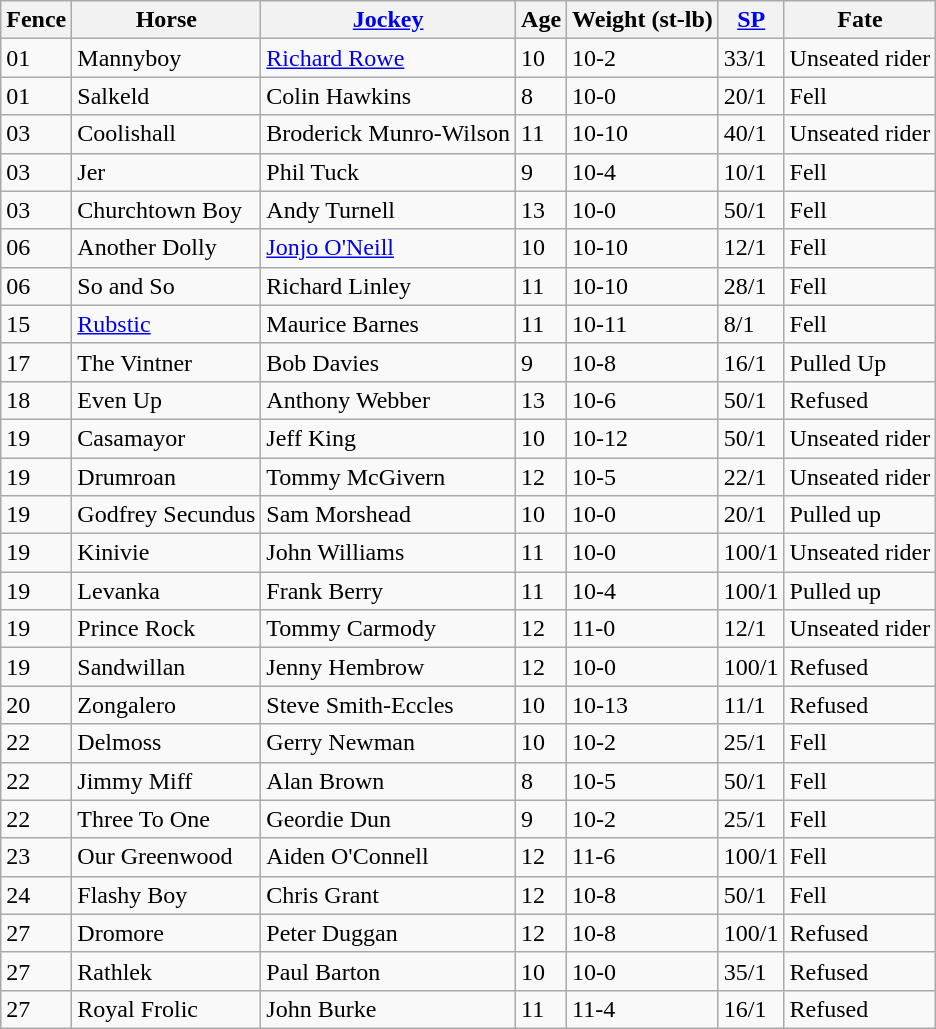<table class="wikitable sortable">
<tr>
<th>Fence</th>
<th>Horse</th>
<th><a href='#'>Jockey</a></th>
<th>Age</th>
<th>Weight (st-lb)</th>
<th><a href='#'>SP</a></th>
<th>Fate</th>
</tr>
<tr>
<td>01</td>
<td>Mannyboy</td>
<td><a href='#'>Richard Rowe</a></td>
<td>10</td>
<td>10-2</td>
<td>33/1</td>
<td>Unseated rider</td>
</tr>
<tr>
<td>01</td>
<td>Salkeld</td>
<td>Colin Hawkins</td>
<td>8</td>
<td>10-0</td>
<td>20/1</td>
<td>Fell</td>
</tr>
<tr>
<td>03</td>
<td>Coolishall</td>
<td>Broderick Munro-Wilson</td>
<td>11</td>
<td>10-10</td>
<td>40/1</td>
<td>Unseated rider</td>
</tr>
<tr>
<td>03</td>
<td>Jer</td>
<td>Phil Tuck</td>
<td>9</td>
<td>10-4</td>
<td>10/1</td>
<td>Fell</td>
</tr>
<tr>
<td>03</td>
<td>Churchtown Boy</td>
<td>Andy Turnell</td>
<td>13</td>
<td>10-0</td>
<td>50/1</td>
<td>Fell</td>
</tr>
<tr>
<td>06</td>
<td>Another Dolly</td>
<td><a href='#'>Jonjo O'Neill</a></td>
<td>10</td>
<td>10-10</td>
<td>12/1</td>
<td>Fell</td>
</tr>
<tr>
<td>06</td>
<td>So and So</td>
<td>Richard Linley</td>
<td>11</td>
<td>10-10</td>
<td>28/1</td>
<td>Fell</td>
</tr>
<tr>
<td>15</td>
<td><a href='#'>Rubstic</a></td>
<td>Maurice Barnes</td>
<td>11</td>
<td>10-11</td>
<td>8/1</td>
<td>Fell</td>
</tr>
<tr>
<td>17</td>
<td>The Vintner</td>
<td>Bob Davies</td>
<td>9</td>
<td>10-8</td>
<td>16/1</td>
<td>Pulled Up</td>
</tr>
<tr>
<td>18</td>
<td>Even Up</td>
<td>Anthony Webber</td>
<td>13</td>
<td>10-6</td>
<td>50/1</td>
<td>Refused</td>
</tr>
<tr>
<td>19</td>
<td>Casamayor</td>
<td>Jeff King</td>
<td>10</td>
<td>10-12</td>
<td>50/1</td>
<td>Unseated rider</td>
</tr>
<tr>
<td>19</td>
<td>Drumroan</td>
<td>Tommy McGivern</td>
<td>12</td>
<td>10-5</td>
<td>22/1</td>
<td>Unseated rider</td>
</tr>
<tr>
<td>19</td>
<td>Godfrey Secundus</td>
<td>Sam Morshead</td>
<td>10</td>
<td>10-0</td>
<td>20/1</td>
<td>Pulled up</td>
</tr>
<tr>
<td>19</td>
<td>Kinivie</td>
<td>John Williams</td>
<td>11</td>
<td>10-0</td>
<td>100/1</td>
<td>Unseated rider</td>
</tr>
<tr>
<td>19</td>
<td>Levanka</td>
<td>Frank Berry</td>
<td>11</td>
<td>10-4</td>
<td>100/1</td>
<td>Pulled up</td>
</tr>
<tr>
<td>19</td>
<td>Prince Rock</td>
<td>Tommy Carmody</td>
<td>12</td>
<td>11-0</td>
<td>12/1</td>
<td>Unseated rider</td>
</tr>
<tr>
<td>19</td>
<td>Sandwillan</td>
<td>Jenny Hembrow</td>
<td>12</td>
<td>10-0</td>
<td>100/1</td>
<td>Refused</td>
</tr>
<tr>
<td>20</td>
<td>Zongalero</td>
<td>Steve Smith-Eccles</td>
<td>10</td>
<td>10-13</td>
<td>11/1</td>
<td>Refused</td>
</tr>
<tr>
<td>22</td>
<td>Delmoss</td>
<td>Gerry Newman</td>
<td>10</td>
<td>10-2</td>
<td>25/1</td>
<td>Fell</td>
</tr>
<tr>
<td>22</td>
<td>Jimmy Miff</td>
<td>Alan Brown</td>
<td>8</td>
<td>10-5</td>
<td>50/1</td>
<td>Fell</td>
</tr>
<tr>
<td>22</td>
<td>Three To One</td>
<td>Geordie Dun</td>
<td>9</td>
<td>10-2</td>
<td>25/1</td>
<td>Fell</td>
</tr>
<tr>
<td>23</td>
<td>Our Greenwood</td>
<td>Aiden O'Connell</td>
<td>12</td>
<td>11-6</td>
<td>100/1</td>
<td>Fell</td>
</tr>
<tr>
<td>24</td>
<td>Flashy Boy</td>
<td>Chris Grant</td>
<td>12</td>
<td>10-8</td>
<td>50/1</td>
<td>Fell</td>
</tr>
<tr>
<td>27</td>
<td>Dromore</td>
<td>Peter Duggan</td>
<td>12</td>
<td>10-8</td>
<td>100/1</td>
<td>Refused</td>
</tr>
<tr>
<td>27</td>
<td>Rathlek</td>
<td>Paul Barton</td>
<td>10</td>
<td>10-0</td>
<td>35/1</td>
<td>Refused</td>
</tr>
<tr>
<td>27</td>
<td>Royal Frolic</td>
<td>John Burke</td>
<td>11</td>
<td>11-4</td>
<td>16/1</td>
<td>Refused</td>
</tr>
</table>
